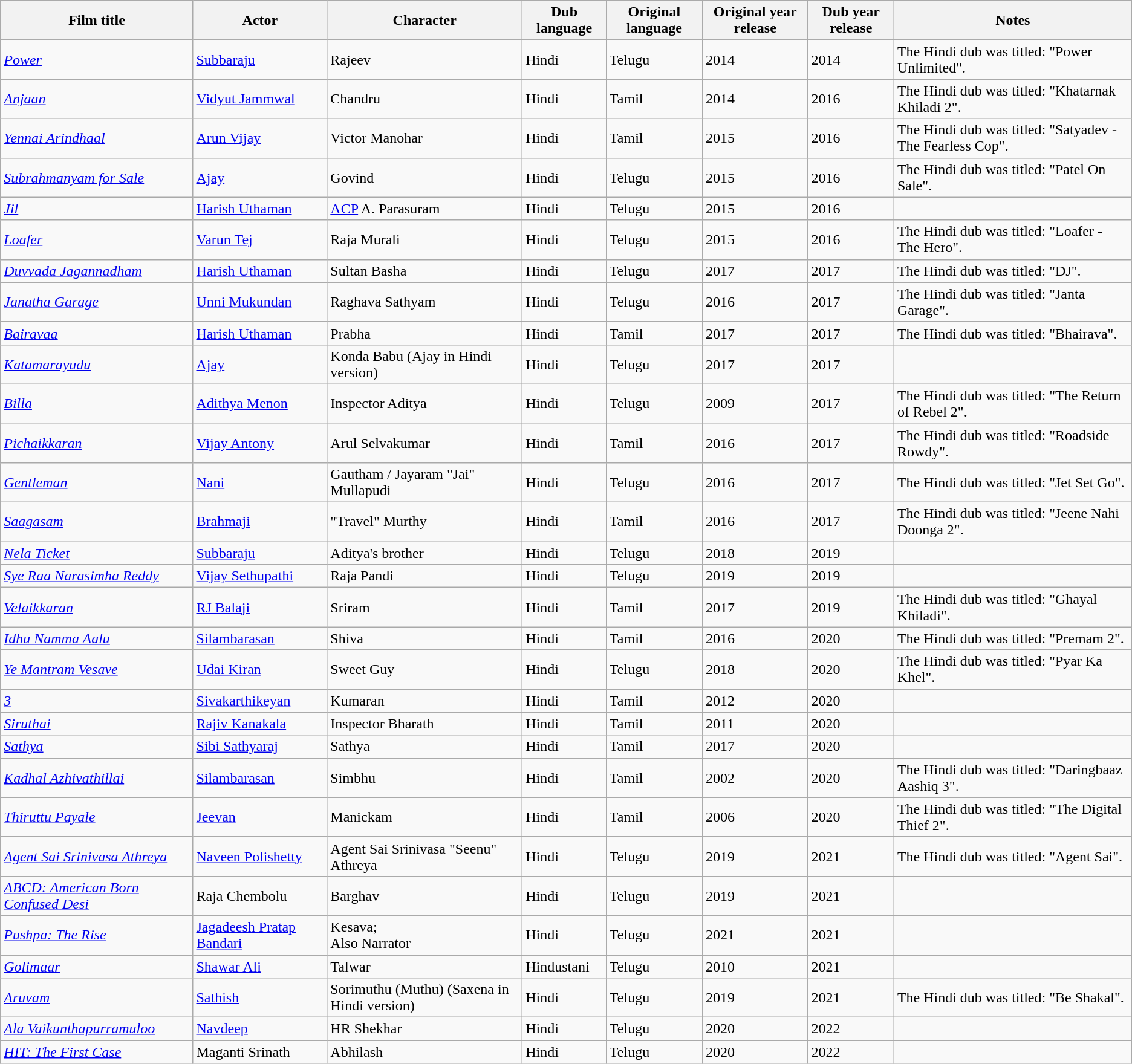<table class="wikitable sortable">
<tr>
<th>Film title</th>
<th>Actor</th>
<th>Character</th>
<th>Dub language</th>
<th>Original language</th>
<th>Original year release</th>
<th>Dub year release</th>
<th>Notes</th>
</tr>
<tr>
<td><em><a href='#'>Power</a></em></td>
<td><a href='#'>Subbaraju</a></td>
<td>Rajeev</td>
<td>Hindi</td>
<td>Telugu</td>
<td>2014</td>
<td>2014</td>
<td>The Hindi dub was titled: "Power Unlimited".</td>
</tr>
<tr>
<td><em><a href='#'>Anjaan</a></em></td>
<td><a href='#'>Vidyut Jammwal</a></td>
<td>Chandru</td>
<td>Hindi</td>
<td>Tamil</td>
<td>2014</td>
<td>2016</td>
<td>The Hindi dub was titled: "Khatarnak Khiladi 2".</td>
</tr>
<tr>
<td><em><a href='#'>Yennai Arindhaal</a></em></td>
<td><a href='#'>Arun Vijay</a></td>
<td>Victor Manohar</td>
<td>Hindi</td>
<td>Tamil</td>
<td>2015</td>
<td>2016</td>
<td>The Hindi dub was titled: "Satyadev - The Fearless Cop".</td>
</tr>
<tr>
<td><em><a href='#'>Subrahmanyam for Sale</a></em></td>
<td><a href='#'>Ajay</a></td>
<td>Govind</td>
<td>Hindi</td>
<td>Telugu</td>
<td>2015</td>
<td>2016</td>
<td>The Hindi dub was titled: "Patel On Sale".</td>
</tr>
<tr>
<td><em><a href='#'>Jil</a></em></td>
<td><a href='#'>Harish Uthaman</a></td>
<td><a href='#'>ACP</a> A. Parasuram</td>
<td>Hindi</td>
<td>Telugu</td>
<td>2015</td>
<td>2016</td>
<td></td>
</tr>
<tr>
<td><em><a href='#'>Loafer</a></em></td>
<td><a href='#'>Varun Tej</a></td>
<td>Raja Murali</td>
<td>Hindi</td>
<td>Telugu</td>
<td>2015</td>
<td>2016</td>
<td>The Hindi dub was titled: "Loafer - The Hero".</td>
</tr>
<tr>
<td><em><a href='#'>Duvvada Jagannadham</a></em></td>
<td><a href='#'>Harish Uthaman</a></td>
<td>Sultan Basha</td>
<td>Hindi</td>
<td>Telugu</td>
<td>2017</td>
<td>2017</td>
<td>The Hindi dub was titled: "DJ".</td>
</tr>
<tr>
<td><em><a href='#'>Janatha Garage</a></em></td>
<td><a href='#'>Unni Mukundan</a></td>
<td>Raghava Sathyam</td>
<td>Hindi</td>
<td>Telugu</td>
<td>2016</td>
<td>2017</td>
<td>The Hindi dub was titled: "Janta Garage".</td>
</tr>
<tr>
<td><em><a href='#'>Bairavaa</a></em></td>
<td><a href='#'>Harish Uthaman</a></td>
<td>Prabha</td>
<td>Hindi</td>
<td>Tamil</td>
<td>2017</td>
<td>2017</td>
<td>The Hindi dub was titled: "Bhairava".</td>
</tr>
<tr>
<td><em><a href='#'>Katamarayudu</a></em></td>
<td><a href='#'>Ajay</a></td>
<td>Konda Babu (Ajay in Hindi version)</td>
<td>Hindi</td>
<td>Telugu</td>
<td>2017</td>
<td>2017</td>
<td></td>
</tr>
<tr>
<td><em><a href='#'>Billa</a></em></td>
<td><a href='#'>Adithya Menon</a></td>
<td>Inspector Aditya</td>
<td>Hindi</td>
<td>Telugu</td>
<td>2009</td>
<td>2017</td>
<td>The Hindi dub was titled: "The Return of Rebel 2".</td>
</tr>
<tr>
<td><em><a href='#'>Pichaikkaran</a></em></td>
<td><a href='#'>Vijay Antony</a></td>
<td>Arul Selvakumar</td>
<td>Hindi</td>
<td>Tamil</td>
<td>2016</td>
<td>2017</td>
<td>The Hindi dub was titled: "Roadside Rowdy".</td>
</tr>
<tr>
<td><em><a href='#'>Gentleman</a></em></td>
<td><a href='#'>Nani</a></td>
<td>Gautham / Jayaram "Jai" Mullapudi</td>
<td>Hindi</td>
<td>Telugu</td>
<td>2016</td>
<td>2017</td>
<td>The Hindi dub was titled: "Jet Set Go".</td>
</tr>
<tr>
<td><em><a href='#'>Saagasam</a></em></td>
<td><a href='#'>Brahmaji</a></td>
<td>"Travel" Murthy</td>
<td>Hindi</td>
<td>Tamil</td>
<td>2016</td>
<td>2017</td>
<td>The Hindi dub was titled: "Jeene Nahi Doonga 2".</td>
</tr>
<tr>
<td><em><a href='#'>Nela Ticket</a></em></td>
<td><a href='#'>Subbaraju</a></td>
<td>Aditya's brother</td>
<td>Hindi</td>
<td>Telugu</td>
<td>2018</td>
<td>2019</td>
<td></td>
</tr>
<tr>
<td><em><a href='#'>Sye Raa Narasimha Reddy</a></em></td>
<td><a href='#'>Vijay Sethupathi</a></td>
<td>Raja Pandi</td>
<td>Hindi</td>
<td>Telugu</td>
<td>2019</td>
<td>2019</td>
<td></td>
</tr>
<tr>
<td><a href='#'><em>Velaikkaran</em></a></td>
<td><a href='#'>RJ Balaji</a></td>
<td>Sriram</td>
<td>Hindi</td>
<td>Tamil</td>
<td>2017</td>
<td>2019</td>
<td>The Hindi dub was titled: "Ghayal Khiladi".</td>
</tr>
<tr>
<td><em><a href='#'>Idhu Namma Aalu</a></em></td>
<td><a href='#'>Silambarasan</a></td>
<td>Shiva</td>
<td>Hindi</td>
<td>Tamil</td>
<td>2016</td>
<td>2020</td>
<td>The Hindi dub was titled: "Premam 2".</td>
</tr>
<tr>
<td><em><a href='#'>Ye Mantram Vesave</a></em></td>
<td><a href='#'>Udai Kiran</a></td>
<td>Sweet Guy</td>
<td>Hindi</td>
<td>Telugu</td>
<td>2018</td>
<td>2020</td>
<td>The Hindi dub was titled: "Pyar Ka Khel".</td>
</tr>
<tr>
<td><em><a href='#'>3</a></em></td>
<td><a href='#'>Sivakarthikeyan</a></td>
<td>Kumaran</td>
<td>Hindi</td>
<td>Tamil</td>
<td>2012</td>
<td>2020</td>
<td></td>
</tr>
<tr>
<td><em><a href='#'>Siruthai</a></em></td>
<td><a href='#'>Rajiv Kanakala</a></td>
<td>Inspector Bharath</td>
<td>Hindi</td>
<td>Tamil</td>
<td>2011</td>
<td>2020</td>
<td></td>
</tr>
<tr>
<td><a href='#'><em>Sathya</em></a></td>
<td><a href='#'>Sibi Sathyaraj</a></td>
<td>Sathya</td>
<td>Hindi</td>
<td>Tamil</td>
<td>2017</td>
<td>2020</td>
<td></td>
</tr>
<tr>
<td><em><a href='#'>Kadhal Azhivathillai</a></em></td>
<td><a href='#'>Silambarasan</a></td>
<td>Simbhu</td>
<td>Hindi</td>
<td>Tamil</td>
<td>2002</td>
<td>2020</td>
<td>The Hindi dub was titled: "Daringbaaz Aashiq 3".</td>
</tr>
<tr>
<td><em><a href='#'>Thiruttu Payale</a></em></td>
<td><a href='#'>Jeevan</a></td>
<td>Manickam</td>
<td>Hindi</td>
<td>Tamil</td>
<td>2006</td>
<td>2020</td>
<td>The Hindi dub was titled: "The Digital Thief 2".</td>
</tr>
<tr>
<td><em><a href='#'>Agent Sai Srinivasa Athreya</a></em></td>
<td><a href='#'>Naveen Polishetty</a></td>
<td>Agent Sai Srinivasa "Seenu" Athreya</td>
<td>Hindi</td>
<td>Telugu</td>
<td>2019</td>
<td>2021</td>
<td>The Hindi dub was titled: "Agent Sai".</td>
</tr>
<tr>
<td><a href='#'><em>ABCD: American Born Confused Desi</em></a></td>
<td>Raja Chembolu</td>
<td>Barghav</td>
<td>Hindi</td>
<td>Telugu</td>
<td>2019</td>
<td>2021</td>
<td></td>
</tr>
<tr>
<td><em><a href='#'>Pushpa: The Rise</a></em></td>
<td><a href='#'>Jagadeesh Pratap Bandari</a></td>
<td>Kesava;<br>Also Narrator</td>
<td>Hindi</td>
<td>Telugu</td>
<td>2021</td>
<td>2021</td>
<td></td>
</tr>
<tr>
<td><a href='#'><em>Golimaar</em></a></td>
<td><a href='#'>Shawar Ali</a></td>
<td>Talwar</td>
<td>Hindustani</td>
<td>Telugu</td>
<td>2010</td>
<td>2021</td>
<td></td>
</tr>
<tr>
<td><em><a href='#'>Aruvam</a></em></td>
<td><a href='#'>Sathish</a></td>
<td>Sorimuthu (Muthu) (Saxena in Hindi version)</td>
<td>Hindi</td>
<td>Telugu</td>
<td>2019</td>
<td>2021</td>
<td>The Hindi dub was titled: "Be Shakal".</td>
</tr>
<tr>
<td><em><a href='#'>Ala Vaikunthapurramuloo</a></em></td>
<td><a href='#'>Navdeep</a></td>
<td>HR Shekhar</td>
<td>Hindi</td>
<td>Telugu</td>
<td>2020</td>
<td>2022</td>
<td></td>
</tr>
<tr>
<td><em><a href='#'>HIT: The First Case</a></em></td>
<td>Maganti Srinath</td>
<td>Abhilash</td>
<td>Hindi</td>
<td>Telugu</td>
<td>2020</td>
<td>2022</td>
<td></td>
</tr>
</table>
